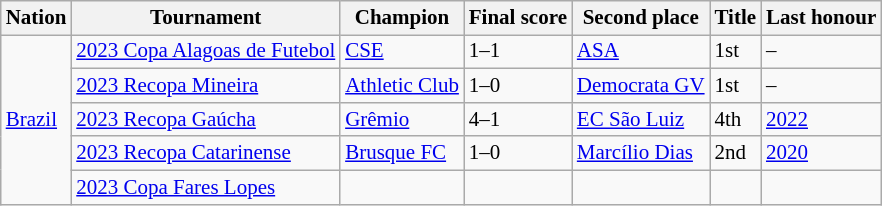<table class=wikitable style="font-size:14px">
<tr>
<th>Nation</th>
<th>Tournament</th>
<th>Champion</th>
<th>Final score</th>
<th>Second place</th>
<th data-sort-type="number">Title</th>
<th>Last honour</th>
</tr>
<tr>
<td rowspan=5> <a href='#'>Brazil</a></td>
<td><a href='#'>2023 Copa Alagoas de Futebol</a></td>
<td><a href='#'>CSE</a></td>
<td>1–1 </td>
<td><a href='#'>ASA</a></td>
<td>1st</td>
<td>–</td>
</tr>
<tr>
<td><a href='#'>2023 Recopa Mineira</a></td>
<td><a href='#'>Athletic Club</a></td>
<td>1–0</td>
<td><a href='#'>Democrata GV</a></td>
<td>1st</td>
<td>–</td>
</tr>
<tr>
<td><a href='#'>2023 Recopa Gaúcha</a></td>
<td><a href='#'>Grêmio</a></td>
<td>4–1</td>
<td><a href='#'>EC São Luiz</a></td>
<td>4th</td>
<td><a href='#'>2022</a></td>
</tr>
<tr>
<td><a href='#'>2023 Recopa Catarinense</a></td>
<td><a href='#'>Brusque FC</a></td>
<td>1–0</td>
<td><a href='#'>Marcílio Dias</a></td>
<td>2nd</td>
<td><a href='#'>2020</a></td>
</tr>
<tr>
<td><a href='#'>2023 Copa Fares Lopes</a></td>
<td></td>
<td></td>
<td></td>
<td></td>
<td></td>
</tr>
</table>
